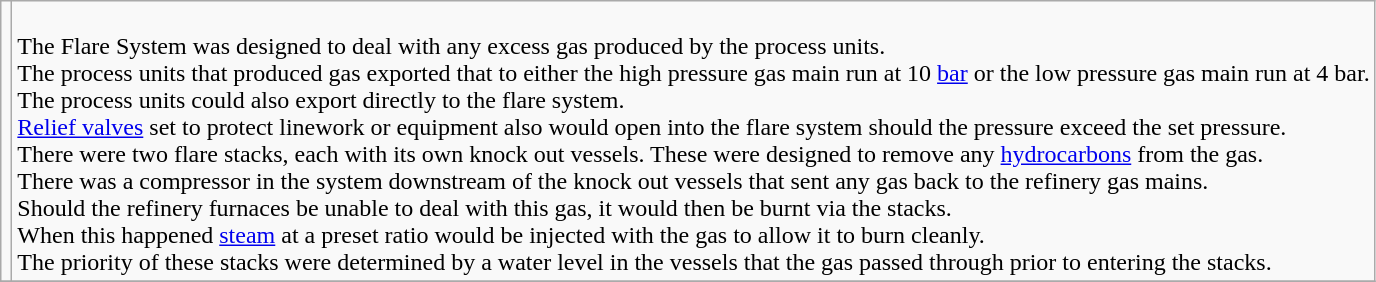<table class="wikitable" border="1">
<tr>
<td></td>
<td><br>The Flare System was designed to deal with any excess gas produced by the process units.<br>The process units that produced gas exported that to either the high pressure gas main run at 10 <a href='#'>bar</a> or the low pressure gas main run at 4 bar.<br>The process units could also export directly to the flare system.<br><a href='#'>Relief valves</a> set to protect linework or equipment also would open into the flare system should the pressure exceed the set pressure.<br>There were two flare stacks, each with its own knock out vessels.
These were designed to remove any <a href='#'>hydrocarbons</a> from the gas.<br>There was a compressor in the system downstream of the knock out vessels that sent any gas back to the refinery gas mains.<br>Should the refinery furnaces be unable to deal with this gas, it would then be burnt via the stacks.<br>When this happened <a href='#'>steam</a> at a preset ratio would be injected with the gas to allow it to burn cleanly.<br>The priority of these stacks were determined by a water level in the vessels that the gas passed through prior to entering the stacks.</td>
</tr>
<tr>
</tr>
</table>
